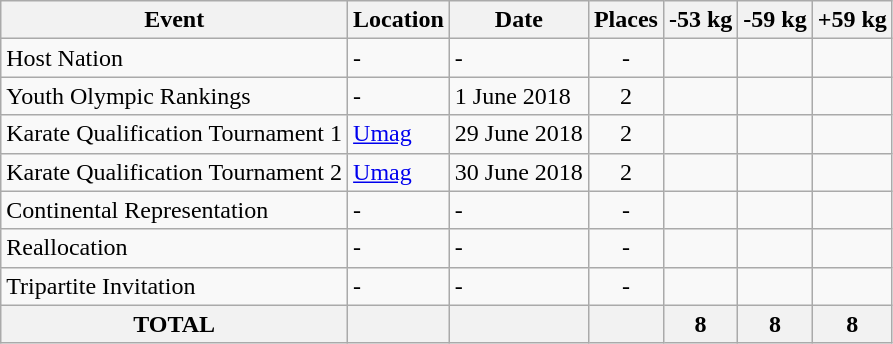<table class="wikitable">
<tr>
<th>Event</th>
<th>Location</th>
<th>Date</th>
<th>Places</th>
<th>-53 kg</th>
<th>-59 kg</th>
<th>+59 kg</th>
</tr>
<tr>
<td>Host Nation</td>
<td>-</td>
<td>-</td>
<td align="center">-</td>
<td></td>
<td></td>
<td></td>
</tr>
<tr>
<td>Youth Olympic Rankings</td>
<td>-</td>
<td>1 June 2018</td>
<td align="center">2</td>
<td><br></td>
<td><br></td>
<td><br></td>
</tr>
<tr>
<td>Karate Qualification Tournament 1</td>
<td> <a href='#'>Umag</a></td>
<td>29 June 2018</td>
<td align="center">2</td>
<td><br></td>
<td><br></td>
<td><br></td>
</tr>
<tr>
<td>Karate Qualification Tournament 2</td>
<td> <a href='#'>Umag</a></td>
<td>30 June 2018</td>
<td align="center">2</td>
<td><br></td>
<td><br></td>
<td><br></td>
</tr>
<tr>
<td>Continental Representation</td>
<td>-</td>
<td>-</td>
<td align="center">-</td>
<td></td>
<td></td>
<td></td>
</tr>
<tr>
<td>Reallocation</td>
<td>-</td>
<td>-</td>
<td align="center">-</td>
<td><br></td>
<td><br></td>
<td></td>
</tr>
<tr>
<td>Tripartite Invitation</td>
<td>-</td>
<td>-</td>
<td align="center">-</td>
<td></td>
<td></td>
<td></td>
</tr>
<tr>
<th>TOTAL</th>
<th></th>
<th></th>
<th></th>
<th>8</th>
<th>8</th>
<th>8</th>
</tr>
</table>
